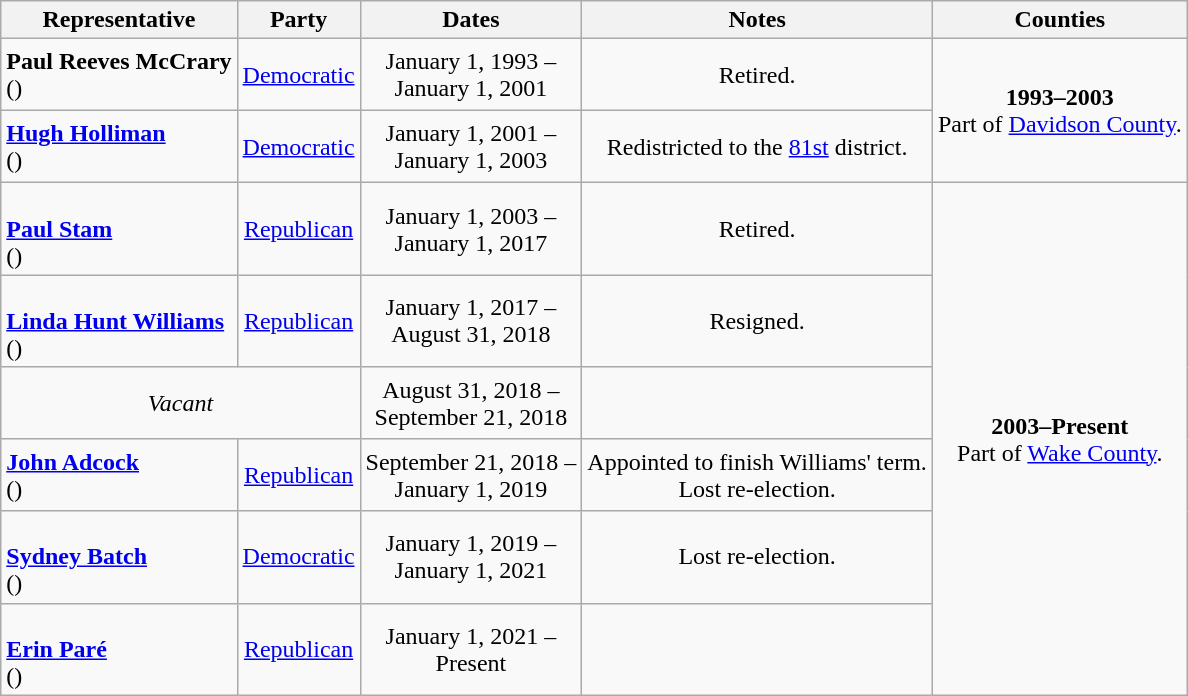<table class=wikitable style="text-align:center">
<tr>
<th>Representative</th>
<th>Party</th>
<th>Dates</th>
<th>Notes</th>
<th>Counties</th>
</tr>
<tr style="height:3em">
<td align=left><strong>Paul Reeves McCrary</strong><br>()</td>
<td><a href='#'>Democratic</a></td>
<td nowrap>January 1, 1993 – <br> January 1, 2001</td>
<td>Retired.</td>
<td rowspan=2><strong>1993–2003</strong> <br> Part of <a href='#'>Davidson County</a>.</td>
</tr>
<tr style="height:3em">
<td align=left><strong><a href='#'>Hugh Holliman</a></strong><br>()</td>
<td><a href='#'>Democratic</a></td>
<td nowrap>January 1, 2001 – <br> January 1, 2003</td>
<td>Redistricted to the <a href='#'>81st</a> district.</td>
</tr>
<tr style="height:3em">
<td align=left><br><strong><a href='#'>Paul Stam</a></strong><br>()</td>
<td><a href='#'>Republican</a></td>
<td nowrap>January 1, 2003 – <br> January 1, 2017</td>
<td>Retired.</td>
<td rowspan=6><strong>2003–Present</strong> <br> Part of <a href='#'>Wake County</a>.</td>
</tr>
<tr style="height:3em">
<td align=left><br><strong><a href='#'>Linda Hunt Williams</a></strong><br>()</td>
<td><a href='#'>Republican</a></td>
<td nowrap>January 1, 2017 – <br> August 31, 2018</td>
<td>Resigned.</td>
</tr>
<tr style="height:3em">
<td colspan=2><em>Vacant</em></td>
<td nowrap>August 31, 2018 – <br> September 21, 2018</td>
<td></td>
</tr>
<tr style="height:3em">
<td align=left><strong><a href='#'>John Adcock</a></strong><br>()</td>
<td><a href='#'>Republican</a></td>
<td nowrap>September 21, 2018 – <br> January 1, 2019</td>
<td>Appointed to finish Williams' term. <br> Lost re-election.</td>
</tr>
<tr style="height:3em">
<td align=left><br><strong><a href='#'>Sydney Batch</a></strong><br>()</td>
<td><a href='#'>Democratic</a></td>
<td nowrap>January 1, 2019 – <br> January 1, 2021</td>
<td>Lost re-election.</td>
</tr>
<tr style="height:3em">
<td align=left><br><strong><a href='#'>Erin Paré</a></strong><br>()</td>
<td><a href='#'>Republican</a></td>
<td nowrap>January 1, 2021 – <br> Present</td>
<td></td>
</tr>
</table>
